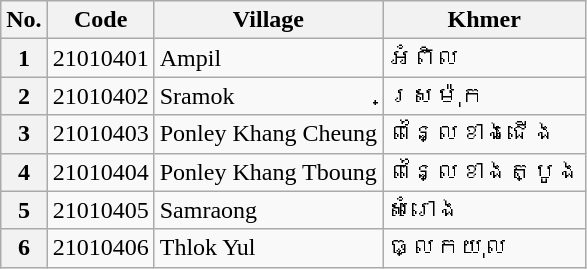<table class="wikitable sortable">
<tr>
<th>No.</th>
<th>Code</th>
<th>Village</th>
<th>Khmer</th>
</tr>
<tr>
<th>1</th>
<td>21010401</td>
<td>Ampil</td>
<td>អំពិល</td>
</tr>
<tr>
<th>2</th>
<td>21010402</td>
<td>Sramok</td>
<td>ស្រម៉ុក</td>
</tr>
<tr>
<th>3</th>
<td>21010403</td>
<td>Ponley Khang Cheung</td>
<td>ពន្លៃខាងជើង</td>
</tr>
<tr>
<th>4</th>
<td>21010404</td>
<td>Ponley Khang Tboung</td>
<td>ពន្លៃខាងត្បូង</td>
</tr>
<tr>
<th>5</th>
<td>21010405</td>
<td>Samraong</td>
<td>សំរោង</td>
</tr>
<tr>
<th>6</th>
<td>21010406</td>
<td>Thlok Yul</td>
<td>ធ្លកយុល</td>
</tr>
</table>
